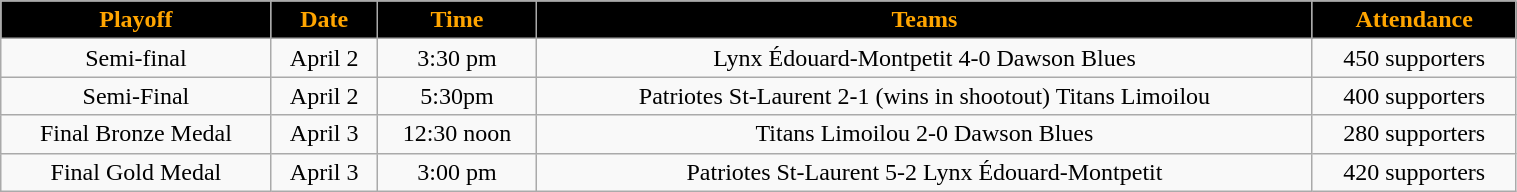<table class="wikitable" width="80%">
<tr align="center">
<th style="background:black;color:orange;">Playoff</th>
<th style="background:black;color:orange;">Date</th>
<th style="background:black;color:orange;">Time</th>
<th style="background:black;color:orange;">Teams</th>
<th style="background:black;color:orange;">Attendance</th>
</tr>
<tr align="center" bgcolor="">
<td>Semi-final</td>
<td>April 2</td>
<td>3:30 pm</td>
<td>Lynx Édouard-Montpetit 4-0 Dawson Blues</td>
<td>450 supporters</td>
</tr>
<tr align="center" bgcolor="">
<td>Semi-Final</td>
<td>April 2</td>
<td>5:30pm</td>
<td>Patriotes St-Laurent 2-1 (wins in shootout) Titans Limoilou</td>
<td>400 supporters</td>
</tr>
<tr align="center" bgcolor="">
<td>Final Bronze Medal </td>
<td>April 3</td>
<td>12:30 noon</td>
<td>Titans Limoilou 2-0 Dawson Blues</td>
<td>280 supporters</td>
</tr>
<tr align="center" bgcolor="">
<td>Final Gold Medal </td>
<td>April 3</td>
<td>3:00 pm</td>
<td>Patriotes St-Laurent 5-2 Lynx Édouard-Montpetit</td>
<td>420 supporters</td>
</tr>
</table>
